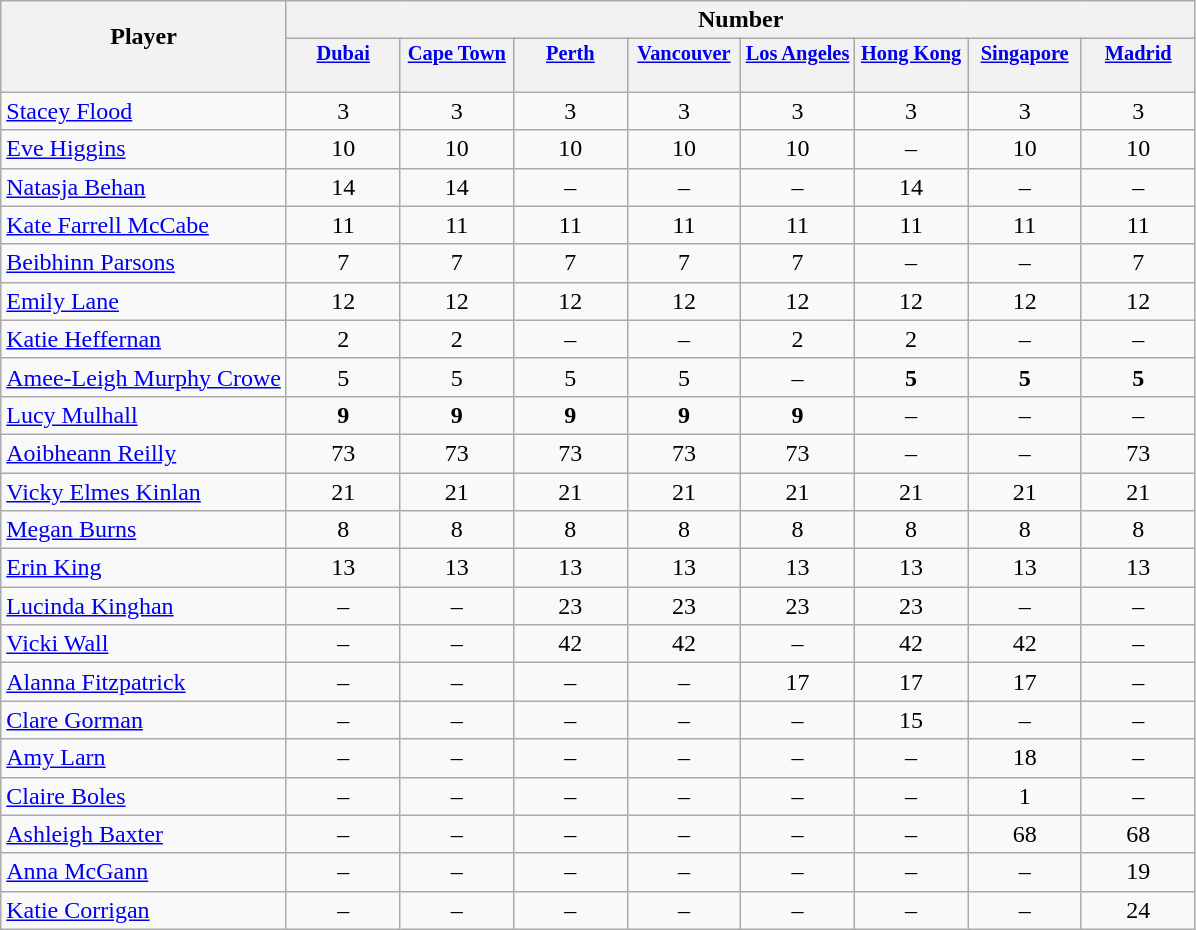<table class="wikitable sortable" style="text-align:center;">
<tr>
<th rowspan="2" style="border-bottom:0px;">Player</th>
<th colspan="8">Number</th>
</tr>
<tr>
<th valign="top" style="width:5.2em; border-bottom:0px; padding:2px; font-size:85%;"><a href='#'>Dubai</a></th>
<th valign="top" style="width:5.2em; border-bottom:0px; padding:2px; font-size:85%;"><a href='#'>Cape Town</a></th>
<th valign="top" style="width:5.2em; border-bottom:0px; padding:2px; font-size:85%;"><a href='#'>Perth</a></th>
<th valign="top" style="width:5.2em; border-bottom:0px; padding:2px; font-size:85%;"><a href='#'>Vancouver</a></th>
<th valign="top" style="width:5.2em; border-bottom:0px; padding:2px; font-size:85%;"><a href='#'>Los Angeles</a></th>
<th valign="top" style="width:5.2em; border-bottom:0px; padding:2px; font-size:85%;"><a href='#'>Hong Kong</a></th>
<th valign="top" style="width:5.2em; border-bottom:0px; padding:2px; font-size:85%;"><a href='#'>Singapore</a></th>
<th valign="top" style="width:5.2em; border-bottom:0px; padding:2px; font-size:85%;"><a href='#'>Madrid</a></th>
</tr>
<tr style="line-height:8px;">
<th style="border-top:0px;"> </th>
<th data-sort-type="number" style="border-top:0px;"></th>
<th data-sort-type="number" style="border-top:0px;"></th>
<th data-sort-type="number" style="border-top:0px;"></th>
<th data-sort-type="number" style="border-top:0px;"></th>
<th data-sort-type="number" style="border-top:0px;"></th>
<th data-sort-type="number" style="border-top:0px;"></th>
<th data-sort-type="number" style="border-top:0px;"></th>
<th data-sort-type="number" style="border-top:0px;"></th>
</tr>
<tr>
<td align="left"><a href='#'>Stacey Flood</a></td>
<td>3</td>
<td>3</td>
<td>3</td>
<td>3</td>
<td>3</td>
<td>3</td>
<td>3</td>
<td>3</td>
</tr>
<tr>
<td align="left"><a href='#'>Eve Higgins</a></td>
<td>10</td>
<td>10</td>
<td>10</td>
<td>10</td>
<td>10</td>
<td>–</td>
<td>10</td>
<td>10</td>
</tr>
<tr>
<td align="left"><a href='#'>Natasja Behan</a></td>
<td>14</td>
<td>14</td>
<td>–</td>
<td>–</td>
<td>–</td>
<td>14</td>
<td>–</td>
<td>–</td>
</tr>
<tr>
<td align="left"><a href='#'>Kate Farrell McCabe</a></td>
<td>11</td>
<td>11</td>
<td>11</td>
<td>11</td>
<td>11</td>
<td>11</td>
<td>11</td>
<td>11</td>
</tr>
<tr>
<td align="left"><a href='#'>Beibhinn Parsons</a></td>
<td>7</td>
<td>7</td>
<td>7</td>
<td>7</td>
<td>7</td>
<td>–</td>
<td>–</td>
<td>7</td>
</tr>
<tr>
<td align="left"><a href='#'>Emily Lane</a></td>
<td>12</td>
<td>12</td>
<td>12</td>
<td>12</td>
<td>12</td>
<td>12</td>
<td>12</td>
<td>12</td>
</tr>
<tr>
<td align="left"><a href='#'>Katie Heffernan</a></td>
<td>2</td>
<td>2</td>
<td>–</td>
<td>–</td>
<td>2</td>
<td>2</td>
<td>–</td>
<td>–</td>
</tr>
<tr>
<td align="left"><a href='#'>Amee-Leigh Murphy Crowe</a></td>
<td>5</td>
<td>5</td>
<td>5</td>
<td>5</td>
<td>–</td>
<td><strong>5</strong></td>
<td><strong>5</strong></td>
<td><strong>5</strong></td>
</tr>
<tr>
<td align="left"><a href='#'>Lucy Mulhall</a></td>
<td><strong>9</strong></td>
<td><strong>9</strong></td>
<td><strong>9</strong></td>
<td><strong>9</strong></td>
<td><strong>9</strong></td>
<td>–</td>
<td>–</td>
<td>–</td>
</tr>
<tr>
<td align="left"><a href='#'>Aoibheann Reilly</a></td>
<td>73</td>
<td>73</td>
<td>73</td>
<td>73</td>
<td>73</td>
<td>–</td>
<td>–</td>
<td>73</td>
</tr>
<tr>
<td align="left"><a href='#'>Vicky Elmes Kinlan</a></td>
<td>21</td>
<td>21</td>
<td>21</td>
<td>21</td>
<td>21</td>
<td>21</td>
<td>21</td>
<td>21</td>
</tr>
<tr>
<td align="left"><a href='#'>Megan Burns</a></td>
<td>8</td>
<td>8</td>
<td>8</td>
<td>8</td>
<td>8</td>
<td>8</td>
<td>8</td>
<td>8</td>
</tr>
<tr>
<td align="left"><a href='#'>Erin King</a></td>
<td>13</td>
<td>13</td>
<td>13</td>
<td>13</td>
<td>13</td>
<td>13</td>
<td>13</td>
<td>13</td>
</tr>
<tr>
<td align="left"><a href='#'>Lucinda Kinghan</a></td>
<td>–</td>
<td>–</td>
<td>23</td>
<td>23</td>
<td>23</td>
<td>23</td>
<td>–</td>
<td>–</td>
</tr>
<tr>
<td align="left"><a href='#'>Vicki Wall</a></td>
<td>–</td>
<td>–</td>
<td>42</td>
<td>42</td>
<td>–</td>
<td>42</td>
<td>42</td>
<td>–</td>
</tr>
<tr>
<td align="left"><a href='#'>Alanna Fitzpatrick</a></td>
<td>–</td>
<td>–</td>
<td>–</td>
<td>–</td>
<td>17</td>
<td>17</td>
<td>17</td>
<td>–</td>
</tr>
<tr>
<td align="left"><a href='#'>Clare Gorman</a></td>
<td>–</td>
<td>–</td>
<td>–</td>
<td>–</td>
<td>–</td>
<td>15</td>
<td>–</td>
<td>–</td>
</tr>
<tr>
<td align="left"><a href='#'>Amy Larn</a></td>
<td>–</td>
<td>–</td>
<td>–</td>
<td>–</td>
<td>–</td>
<td>–</td>
<td>18</td>
<td>–</td>
</tr>
<tr>
<td align="left"><a href='#'>Claire Boles</a></td>
<td>–</td>
<td>–</td>
<td>–</td>
<td>–</td>
<td>–</td>
<td>–</td>
<td>1</td>
<td>–</td>
</tr>
<tr>
<td align="left"><a href='#'>Ashleigh Baxter</a></td>
<td>–</td>
<td>–</td>
<td>–</td>
<td>–</td>
<td>–</td>
<td>–</td>
<td>68</td>
<td>68</td>
</tr>
<tr>
<td align="left"><a href='#'>Anna McGann</a></td>
<td>–</td>
<td>–</td>
<td>–</td>
<td>–</td>
<td>–</td>
<td>–</td>
<td>–</td>
<td>19</td>
</tr>
<tr>
<td align="left"><a href='#'>Katie Corrigan</a></td>
<td>–</td>
<td>–</td>
<td>–</td>
<td>–</td>
<td>–</td>
<td>–</td>
<td>–</td>
<td>24</td>
</tr>
</table>
